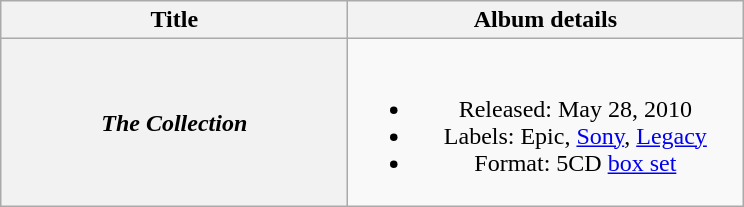<table class="wikitable plainrowheaders" style="text-align:center;">
<tr>
<th scope="col" style="width:14em;">Title</th>
<th scope="col" style="width:16em;">Album details</th>
</tr>
<tr>
<th scope="row"><em>The Collection</em></th>
<td><br><ul><li>Released: May 28, 2010</li><li>Labels: Epic, <a href='#'>Sony</a>, <a href='#'>Legacy</a></li><li>Format: 5CD <a href='#'>box set</a></li></ul></td>
</tr>
</table>
